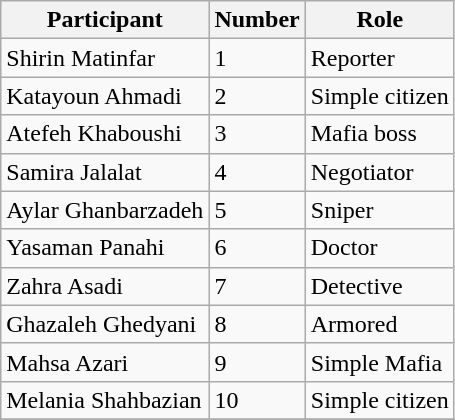<table class="wikitable">
<tr>
<th>Participant</th>
<th>Number</th>
<th>Role</th>
</tr>
<tr>
<td>Shirin Matinfar</td>
<td>1</td>
<td>Reporter</td>
</tr>
<tr>
<td>Katayoun Ahmadi</td>
<td>2</td>
<td>Simple citizen</td>
</tr>
<tr>
<td>Atefeh Khaboushi</td>
<td>3</td>
<td>Mafia boss</td>
</tr>
<tr>
<td>Samira Jalalat</td>
<td>4</td>
<td>Negotiator</td>
</tr>
<tr>
<td>Aylar Ghanbarzadeh</td>
<td>5</td>
<td>Sniper</td>
</tr>
<tr>
<td>Yasaman Panahi</td>
<td>6</td>
<td>Doctor</td>
</tr>
<tr>
<td>Zahra Asadi</td>
<td>7</td>
<td>Detective</td>
</tr>
<tr>
<td>Ghazaleh Ghedyani</td>
<td>8</td>
<td>Armored</td>
</tr>
<tr>
<td>Mahsa Azari</td>
<td>9</td>
<td>Simple Mafia</td>
</tr>
<tr>
<td>Melania Shahbazian</td>
<td>10</td>
<td>Simple citizen</td>
</tr>
<tr>
</tr>
</table>
